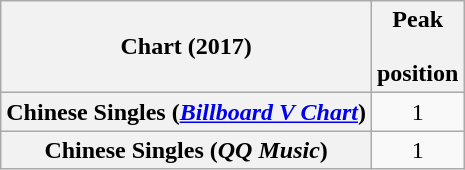<table class="wikitable plainrowheaders" style="text-align:center">
<tr>
<th scope="col">Chart (2017)</th>
<th scope="col">Peak<br><br>position</th>
</tr>
<tr>
<th scope="row">Chinese Singles (<a href='#'><em>Billboard V Chart</em></a>)</th>
<td>1</td>
</tr>
<tr>
<th scope="row">Chinese Singles (<em>QQ Music</em>)</th>
<td>1</td>
</tr>
</table>
